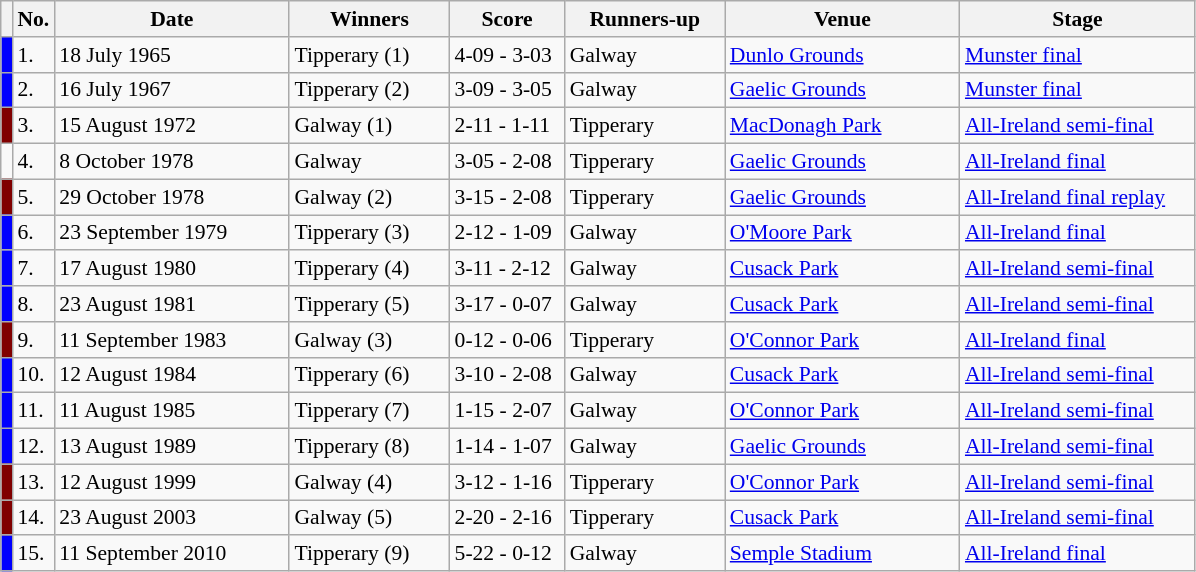<table class="wikitable" style="font-size:90%">
<tr>
<th width=1></th>
<th width=5>No.</th>
<th width=150>Date</th>
<th width=100>Winners</th>
<th width=70>Score</th>
<th width=100>Runners-up</th>
<th width=150>Venue</th>
<th width=150>Stage</th>
</tr>
<tr>
<td style="background-color:#0000ff"></td>
<td>1.</td>
<td>18 July 1965</td>
<td>Tipperary (1)</td>
<td>4-09 - 3-03</td>
<td>Galway</td>
<td><a href='#'>Dunlo Grounds</a></td>
<td><a href='#'>Munster final</a></td>
</tr>
<tr>
<td style="background-color:#0000ff"></td>
<td>2.</td>
<td>16 July 1967</td>
<td>Tipperary (2)</td>
<td>3-09 - 3-05</td>
<td>Galway</td>
<td><a href='#'>Gaelic Grounds</a></td>
<td><a href='#'>Munster final</a></td>
</tr>
<tr>
<td style="background-color:#800000"></td>
<td>3.</td>
<td>15 August 1972</td>
<td>Galway (1)</td>
<td>2-11 - 1-11</td>
<td>Tipperary</td>
<td><a href='#'>MacDonagh Park</a></td>
<td><a href='#'>All-Ireland semi-final</a></td>
</tr>
<tr>
<td></td>
<td>4.</td>
<td>8 October 1978</td>
<td>Galway</td>
<td>3-05 - 2-08</td>
<td>Tipperary</td>
<td><a href='#'>Gaelic Grounds</a></td>
<td><a href='#'>All-Ireland final</a></td>
</tr>
<tr>
<td style="background-color:#800000"></td>
<td>5.</td>
<td>29 October 1978</td>
<td>Galway (2)</td>
<td>3-15 - 2-08</td>
<td>Tipperary</td>
<td><a href='#'>Gaelic Grounds</a></td>
<td><a href='#'>All-Ireland final replay</a></td>
</tr>
<tr>
<td style="background-color:#0000ff"></td>
<td>6.</td>
<td>23 September 1979</td>
<td>Tipperary (3)</td>
<td>2-12 - 1-09</td>
<td>Galway</td>
<td><a href='#'>O'Moore Park</a></td>
<td><a href='#'>All-Ireland final</a></td>
</tr>
<tr>
<td style="background-color:#0000ff"></td>
<td>7.</td>
<td>17 August 1980</td>
<td>Tipperary (4)</td>
<td>3-11 - 2-12</td>
<td>Galway</td>
<td><a href='#'>Cusack Park</a></td>
<td><a href='#'>All-Ireland semi-final</a></td>
</tr>
<tr>
<td style="background-color:#0000ff"></td>
<td>8.</td>
<td>23 August 1981</td>
<td>Tipperary (5)</td>
<td>3-17 - 0-07</td>
<td>Galway</td>
<td><a href='#'>Cusack Park</a></td>
<td><a href='#'>All-Ireland semi-final</a></td>
</tr>
<tr>
<td style="background-color:#800000"></td>
<td>9.</td>
<td>11 September 1983</td>
<td>Galway (3)</td>
<td>0-12 - 0-06</td>
<td>Tipperary</td>
<td><a href='#'>O'Connor Park</a></td>
<td><a href='#'>All-Ireland final</a></td>
</tr>
<tr>
<td style="background-color:#0000ff"></td>
<td>10.</td>
<td>12 August 1984</td>
<td>Tipperary (6)</td>
<td>3-10 - 2-08</td>
<td>Galway</td>
<td><a href='#'>Cusack Park</a></td>
<td><a href='#'>All-Ireland semi-final</a></td>
</tr>
<tr>
<td style="background-color:#0000ff"></td>
<td>11.</td>
<td>11 August 1985</td>
<td>Tipperary (7)</td>
<td>1-15 - 2-07</td>
<td>Galway</td>
<td><a href='#'>O'Connor Park</a></td>
<td><a href='#'>All-Ireland semi-final</a></td>
</tr>
<tr>
<td style="background-color:#0000ff"></td>
<td>12.</td>
<td>13 August 1989</td>
<td>Tipperary (8)</td>
<td>1-14 - 1-07</td>
<td>Galway</td>
<td><a href='#'>Gaelic Grounds</a></td>
<td><a href='#'>All-Ireland semi-final</a></td>
</tr>
<tr>
<td style="background-color:#800000"></td>
<td>13.</td>
<td>12 August 1999</td>
<td>Galway (4)</td>
<td>3-12 - 1-16</td>
<td>Tipperary</td>
<td><a href='#'>O'Connor Park</a></td>
<td><a href='#'>All-Ireland semi-final</a></td>
</tr>
<tr>
<td style="background-color:#800000"></td>
<td>14.</td>
<td>23 August 2003</td>
<td>Galway (5)</td>
<td>2-20 - 2-16</td>
<td>Tipperary</td>
<td><a href='#'>Cusack Park</a></td>
<td><a href='#'>All-Ireland semi-final</a></td>
</tr>
<tr>
<td style="background-color:#0000ff"></td>
<td>15.</td>
<td>11 September 2010</td>
<td>Tipperary (9)</td>
<td>5-22 - 0-12</td>
<td>Galway</td>
<td><a href='#'>Semple Stadium</a></td>
<td><a href='#'>All-Ireland final</a></td>
</tr>
</table>
